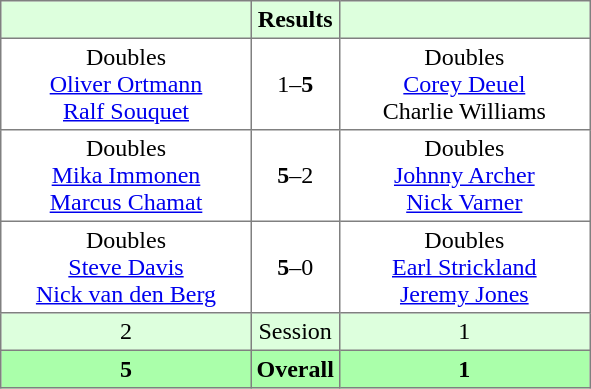<table border="1" cellpadding="3" style="border-collapse: collapse;">
<tr bgcolor="#ddffdd">
<th width="160"></th>
<th>Results</th>
<th width="160"></th>
</tr>
<tr>
<td align="center">Doubles<br><a href='#'>Oliver Ortmann</a><br><a href='#'>Ralf Souquet</a></td>
<td align="center">1–<strong>5</strong></td>
<td align="center">Doubles<br><a href='#'>Corey Deuel</a><br>Charlie Williams</td>
</tr>
<tr>
<td align="center">Doubles<br><a href='#'>Mika Immonen</a><br><a href='#'>Marcus Chamat</a></td>
<td align="center"><strong>5</strong>–2</td>
<td align="center">Doubles<br><a href='#'>Johnny Archer</a><br><a href='#'>Nick Varner</a></td>
</tr>
<tr>
<td align="center">Doubles<br><a href='#'>Steve Davis</a><br><a href='#'>Nick van den Berg</a></td>
<td align="center"><strong>5</strong>–0</td>
<td align="center">Doubles<br><a href='#'>Earl Strickland</a><br><a href='#'>Jeremy Jones</a></td>
</tr>
<tr bgcolor="#ddffdd">
<td align="center">2</td>
<td align="center">Session</td>
<td align="center">1</td>
</tr>
<tr bgcolor="#aaffaa">
<th align="center">5</th>
<th align="center">Overall</th>
<th align="center">1</th>
</tr>
</table>
